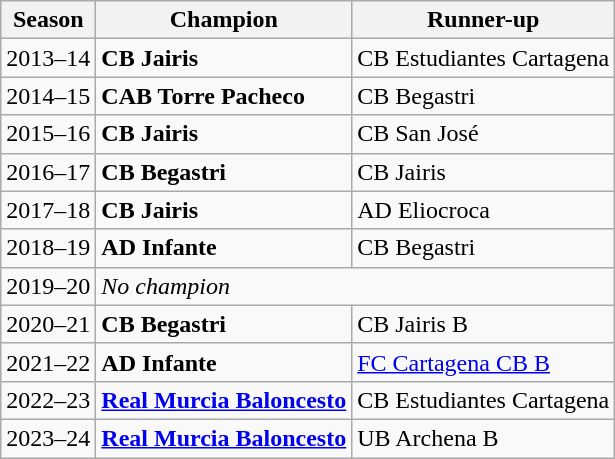<table class="wikitable">
<tr>
<th>Season</th>
<th>Champion</th>
<th>Runner-up</th>
</tr>
<tr>
<td>2013–14</td>
<td><strong>CB Jairis</strong></td>
<td>CB Estudiantes Cartagena</td>
</tr>
<tr>
<td>2014–15</td>
<td><strong>CAB Torre Pacheco</strong></td>
<td>CB Begastri</td>
</tr>
<tr>
<td>2015–16</td>
<td><strong>CB Jairis</strong></td>
<td>CB San José</td>
</tr>
<tr>
<td>2016–17</td>
<td><strong>CB Begastri</strong></td>
<td>CB Jairis</td>
</tr>
<tr>
<td>2017–18</td>
<td><strong>CB Jairis</strong></td>
<td>AD Eliocroca</td>
</tr>
<tr>
<td>2018–19</td>
<td><strong>AD Infante</strong></td>
<td>CB Begastri</td>
</tr>
<tr>
<td>2019–20</td>
<td colspan="2"><em>No champion</em></td>
</tr>
<tr>
<td>2020–21</td>
<td><strong>CB Begastri</strong></td>
<td>CB Jairis B</td>
</tr>
<tr>
<td>2021–22</td>
<td><strong>AD Infante</strong></td>
<td><a href='#'>FC Cartagena CB B</a></td>
</tr>
<tr>
<td>2022–23</td>
<td><a href='#'><strong>Real Murcia Baloncesto</strong></a></td>
<td>CB Estudiantes Cartagena</td>
</tr>
<tr>
<td>2023–24</td>
<td><a href='#'><strong>Real Murcia Baloncesto</strong></a></td>
<td>UB Archena B</td>
</tr>
</table>
